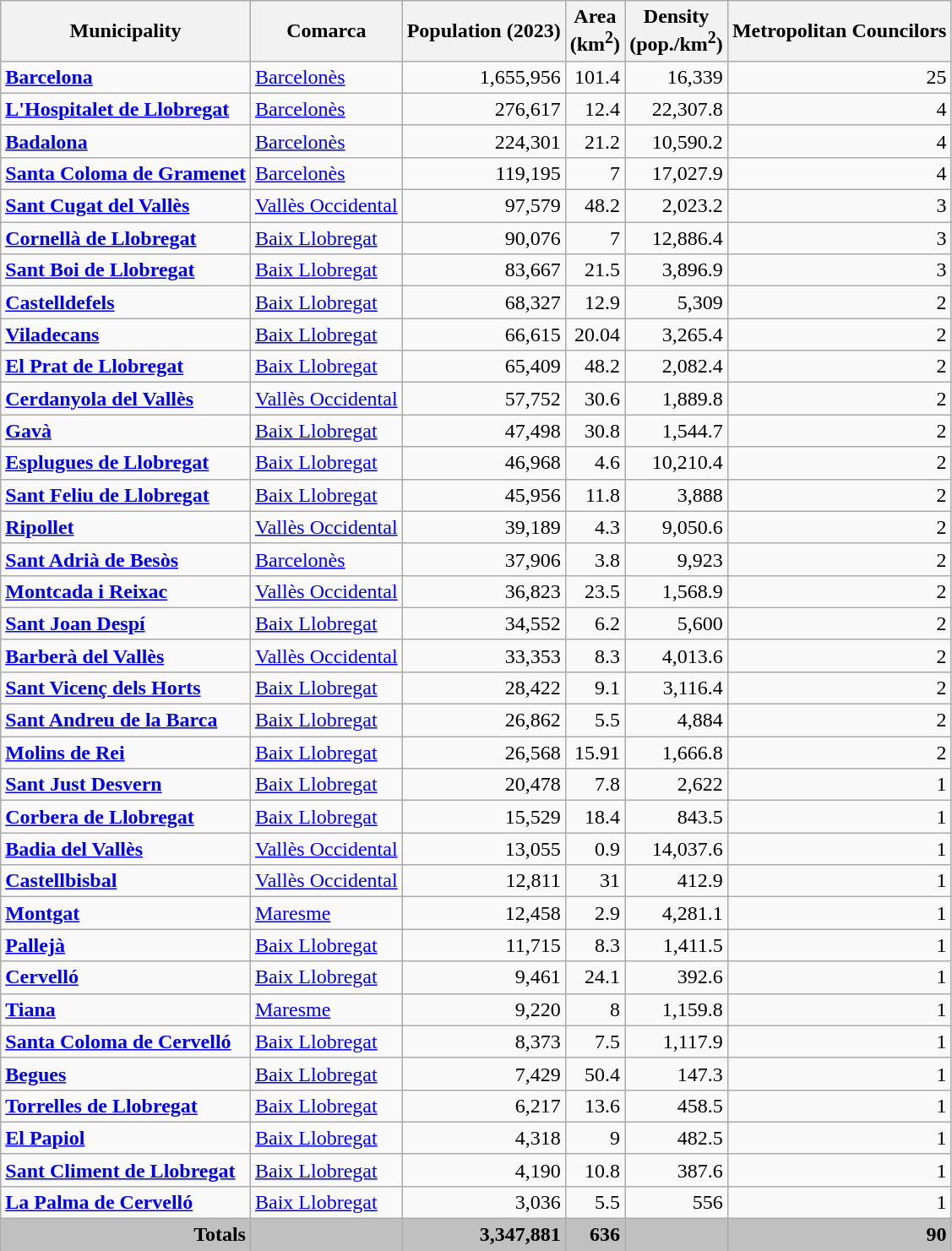<table class="wikitable sortable" align="center">
<tr>
<th>Municipality</th>
<th>Comarca</th>
<th>Population (2023)</th>
<th>Area<br>(km<sup>2</sup>)</th>
<th>Density<br>(pop./km<sup>2</sup>)</th>
<th>Metropolitan Councilors</th>
</tr>
<tr>
<td><strong><a href='#'>Barcelona</a></strong></td>
<td align="left"><a href='#'>Barcelonès</a></td>
<td align="right">1,655,956</td>
<td align="right">101.4</td>
<td align="right">16,339</td>
<td align="right">25</td>
</tr>
<tr>
<td><strong><a href='#'>L'Hospitalet de Llobregat</a></strong></td>
<td align="left"><a href='#'>Barcelonès</a></td>
<td align="right">276,617</td>
<td align="right">12.4</td>
<td align="right">22,307.8</td>
<td align="right">4</td>
</tr>
<tr>
<td><strong><a href='#'>Badalona</a></strong></td>
<td align="left"><a href='#'>Barcelonès</a></td>
<td align="right">224,301</td>
<td align="right">21.2</td>
<td align="right">10,590.2</td>
<td align="right">4</td>
</tr>
<tr>
<td><strong><a href='#'>Santa Coloma de Gramenet</a></strong></td>
<td align="left"><a href='#'>Barcelonès</a></td>
<td align="right">119,195</td>
<td align="right">7</td>
<td align="right">17,027.9</td>
<td align="right">4</td>
</tr>
<tr>
<td><strong><a href='#'>Sant Cugat del Vallès</a></strong></td>
<td align="left"><a href='#'>Vallès Occidental</a></td>
<td align="right">97,579</td>
<td align="right">48.2</td>
<td align="right">2,023.2</td>
<td align="right">3 </td>
</tr>
<tr>
<td><strong><a href='#'>Cornellà de Llobregat</a></strong></td>
<td align="left"><a href='#'>Baix Llobregat</a></td>
<td align="right">90,076</td>
<td align="right">7</td>
<td align="right">12,886.4</td>
<td align="right">3</td>
</tr>
<tr>
<td><strong><a href='#'>Sant Boi de Llobregat</a></strong></td>
<td align="left"><a href='#'>Baix Llobregat</a></td>
<td align="right">83,667</td>
<td align="right">21.5</td>
<td align="right">3,896.9</td>
<td align="right">3</td>
</tr>
<tr>
<td><strong><a href='#'>Castelldefels</a></strong></td>
<td align="left"><a href='#'>Baix Llobregat</a></td>
<td align="right">68,327</td>
<td align="right">12.9</td>
<td align="right">5,309</td>
<td align="right">2</td>
</tr>
<tr>
<td><strong><a href='#'>Viladecans</a></strong></td>
<td align="left"><a href='#'>Baix Llobregat</a></td>
<td align="right">66,615</td>
<td align="right">20.04</td>
<td align="right">3,265.4</td>
<td align="right">2</td>
</tr>
<tr>
<td><strong><a href='#'>El Prat de Llobregat</a></strong></td>
<td align="left"><a href='#'>Baix Llobregat</a></td>
<td align="right">65,409</td>
<td align="right">48.2</td>
<td align="right">2,082.4</td>
<td align="right">2</td>
</tr>
<tr>
<td><strong><a href='#'>Cerdanyola del Vallès</a></strong></td>
<td align="left"><a href='#'>Vallès Occidental</a></td>
<td align="right">57,752</td>
<td align="right">30.6</td>
<td align="right">1,889.8</td>
<td align="right">2</td>
</tr>
<tr>
<td><strong><a href='#'>Gavà</a></strong></td>
<td align="left"><a href='#'>Baix Llobregat</a></td>
<td align="right">47,498</td>
<td align="right">30.8</td>
<td align="right">1,544.7</td>
<td align="right">2</td>
</tr>
<tr>
<td><strong><a href='#'>Esplugues de Llobregat</a></strong></td>
<td align="left"><a href='#'>Baix Llobregat</a></td>
<td align="right">46,968</td>
<td align="right">4.6</td>
<td align="right">10,210.4</td>
<td align="right">2</td>
</tr>
<tr>
<td><strong><a href='#'>Sant Feliu de Llobregat</a></strong></td>
<td align="left"><a href='#'>Baix Llobregat</a></td>
<td align="right">45,956</td>
<td align="right">11.8</td>
<td align="right">3,888</td>
<td align="right">2</td>
</tr>
<tr>
<td><strong><a href='#'>Ripollet</a></strong></td>
<td align="left"><a href='#'>Vallès Occidental</a></td>
<td align="right">39,189</td>
<td align="right">4.3</td>
<td align="right">9,050.6</td>
<td align="right">2</td>
</tr>
<tr>
<td><strong><a href='#'>Sant Adrià de Besòs</a></strong></td>
<td align="left"><a href='#'>Barcelonès</a></td>
<td align="right">37,906</td>
<td align="right">3.8</td>
<td align="right">9,923</td>
<td align="right">2</td>
</tr>
<tr>
<td><strong><a href='#'>Montcada i Reixac</a></strong></td>
<td align="left"><a href='#'>Vallès Occidental</a></td>
<td align="right">36,823</td>
<td align="right">23.5</td>
<td align="right">1,568.9</td>
<td align="right">2</td>
</tr>
<tr>
<td><strong><a href='#'>Sant Joan Despí</a></strong></td>
<td align="left"><a href='#'>Baix Llobregat</a></td>
<td align="right">34,552</td>
<td align="right">6.2</td>
<td align="right">5,600</td>
<td align="right">2</td>
</tr>
<tr>
<td><strong><a href='#'>Barberà del Vallès</a></strong></td>
<td align="left"><a href='#'>Vallès Occidental</a></td>
<td align="right">33,353</td>
<td align="right">8.3</td>
<td align="right">4,013.6</td>
<td align="right">2</td>
</tr>
<tr>
<td><strong><a href='#'>Sant Vicenç dels Horts</a></strong></td>
<td align="left"><a href='#'>Baix Llobregat</a></td>
<td align="right">28,422</td>
<td align="right">9.1</td>
<td align="right">3,116.4</td>
<td align="right">2</td>
</tr>
<tr>
<td><strong><a href='#'>Sant Andreu de la Barca</a></strong></td>
<td align="left"><a href='#'>Baix Llobregat</a></td>
<td align="right">26,862</td>
<td align="right">5.5</td>
<td align="right">4,884</td>
<td align="right">2</td>
</tr>
<tr>
<td><strong><a href='#'>Molins de Rei</a></strong></td>
<td align="left"><a href='#'>Baix Llobregat</a></td>
<td align="right">26,568</td>
<td align="right">15.91</td>
<td align="right">1,666.8</td>
<td align="right">2</td>
</tr>
<tr>
<td><strong><a href='#'>Sant Just Desvern</a></strong></td>
<td align="left"><a href='#'>Baix Llobregat</a></td>
<td align="right">20,478</td>
<td align="right">7.8</td>
<td align="right">2,622</td>
<td align="right">1</td>
</tr>
<tr>
<td><strong><a href='#'>Corbera de Llobregat</a></strong></td>
<td align="left"><a href='#'>Baix Llobregat</a></td>
<td align="right">15,529</td>
<td align="right">18.4</td>
<td align="right">843.5</td>
<td align="right">1</td>
</tr>
<tr>
<td><strong><a href='#'>Badia del Vallès</a></strong></td>
<td align="left"><a href='#'>Vallès Occidental</a></td>
<td align="right">13,055</td>
<td align="right">0.9</td>
<td align="right">14,037.6</td>
<td align="right">1</td>
</tr>
<tr>
<td><strong><a href='#'>Castellbisbal</a></strong></td>
<td align="left"><a href='#'>Vallès Occidental</a></td>
<td align="right">12,811</td>
<td align="right">31</td>
<td align="right">412.9</td>
<td align="right">1</td>
</tr>
<tr>
<td><strong><a href='#'>Montgat</a></strong></td>
<td align="left"><a href='#'>Maresme</a></td>
<td align="right">12,458</td>
<td align="right">2.9</td>
<td align="right">4,281.1</td>
<td align="right">1</td>
</tr>
<tr>
<td><strong><a href='#'>Pallejà</a></strong></td>
<td align="left"><a href='#'>Baix Llobregat</a></td>
<td align="right">11,715</td>
<td align="right">8.3</td>
<td align="right">1,411.5</td>
<td align="right">1</td>
</tr>
<tr>
<td><strong><a href='#'>Cervelló</a></strong></td>
<td align="left"><a href='#'>Baix Llobregat</a></td>
<td align="right">9,461</td>
<td align="right">24.1</td>
<td align="right">392.6</td>
<td align="right">1</td>
</tr>
<tr>
<td><strong><a href='#'>Tiana</a></strong></td>
<td align="left"><a href='#'>Maresme</a></td>
<td align="right">9,220</td>
<td align="right">8</td>
<td align="right">1,159.8</td>
<td align="right">1</td>
</tr>
<tr>
<td><strong><a href='#'>Santa Coloma de Cervelló</a></strong></td>
<td align="left"><a href='#'>Baix Llobregat</a></td>
<td align="right">8,373</td>
<td align="right">7.5</td>
<td align="right">1,117.9</td>
<td align="right">1</td>
</tr>
<tr>
<td><strong><a href='#'>Begues</a></strong></td>
<td align="left"><a href='#'>Baix Llobregat</a></td>
<td align="right">7,429</td>
<td align="right">50.4</td>
<td align="right">147.3</td>
<td align="right">1</td>
</tr>
<tr>
<td><strong><a href='#'>Torrelles de Llobregat</a></strong></td>
<td align="left"><a href='#'>Baix Llobregat</a></td>
<td align="right">6,217</td>
<td align="right">13.6</td>
<td align="right">458.5</td>
<td align="right">1</td>
</tr>
<tr>
<td><strong><a href='#'>El Papiol</a></strong></td>
<td align="left"><a href='#'>Baix Llobregat</a></td>
<td align="right">4,318</td>
<td align="right">9</td>
<td align="right">482.5</td>
<td align="right">1</td>
</tr>
<tr>
<td><strong><a href='#'>Sant Climent de Llobregat</a></strong></td>
<td align="left"><a href='#'>Baix Llobregat</a></td>
<td align="right">4,190</td>
<td align="right">10.8</td>
<td align="right">387.6</td>
<td align="right">1</td>
</tr>
<tr>
<td><strong><a href='#'>La Palma de Cervelló</a></strong></td>
<td align="left"><a href='#'>Baix Llobregat</a></td>
<td align="right">3,036</td>
<td align="right">5.5</td>
<td align="right">556</td>
<td align="right">1</td>
</tr>
<tr bgcolor="silver">
<td align="right"><strong>Totals</strong></td>
<td align="left"></td>
<td align="right"><strong>3,347,881</strong></td>
<td align="right"><strong>636</strong></td>
<td align="right"></td>
<td align="right"><strong>90</strong></td>
</tr>
</table>
